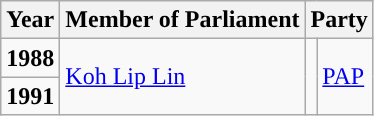<table class="wikitable">
<tr>
<th>Year</th>
<th>Member of Parliament</th>
<th colspan="2">Party</th>
</tr>
<tr>
<td><strong>1988</strong></td>
<td rowspan="2"><a href='#'>Koh Lip Lin</a></td>
<td rowspan="2"></td>
<td rowspan="2"><a href='#'>PAP</a></td>
</tr>
<tr>
<td><strong>1991</strong></td>
</tr>
</table>
